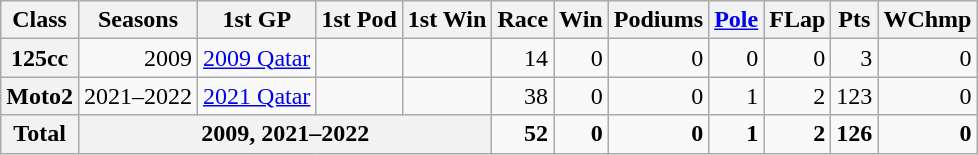<table class="wikitable" style=text-align:right>
<tr>
<th>Class</th>
<th>Seasons</th>
<th>1st GP</th>
<th>1st Pod</th>
<th>1st Win</th>
<th>Race</th>
<th>Win</th>
<th>Podiums</th>
<th><a href='#'>Pole</a></th>
<th>FLap</th>
<th>Pts</th>
<th>WChmp</th>
</tr>
<tr>
<th>125cc</th>
<td>2009</td>
<td align="left"><a href='#'>2009 Qatar</a></td>
<td align="left"></td>
<td align="left"></td>
<td>14</td>
<td>0</td>
<td>0</td>
<td>0</td>
<td>0</td>
<td>3</td>
<td>0</td>
</tr>
<tr>
<th>Moto2</th>
<td>2021–2022</td>
<td align="left"><a href='#'>2021 Qatar</a></td>
<td align="left"></td>
<td align="left"></td>
<td>38</td>
<td>0</td>
<td>0</td>
<td>1</td>
<td>2</td>
<td>123</td>
<td>0</td>
</tr>
<tr>
<th>Total</th>
<th colspan=4>2009, 2021–2022</th>
<td><strong>52</strong></td>
<td><strong>0</strong></td>
<td><strong>0</strong></td>
<td><strong>1</strong></td>
<td><strong>2</strong></td>
<td><strong>126</strong></td>
<td><strong>0</strong></td>
</tr>
</table>
